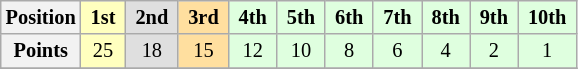<table class="wikitable" style="font-size:85%; text-align:center">
<tr>
<th>Position</th>
<td style="background:#ffffbf"> <strong>1st</strong> </td>
<td style="background:#dfdfdf"> <strong>2nd</strong> </td>
<td style="background:#ffdf9f"> <strong>3rd</strong> </td>
<td style="background:#dfffdf"> <strong>4th</strong> </td>
<td style="background:#dfffdf"> <strong>5th</strong> </td>
<td style="background:#dfffdf"> <strong>6th</strong> </td>
<td style="background:#dfffdf"> <strong>7th</strong> </td>
<td style="background:#dfffdf"> <strong>8th</strong> </td>
<td style="background:#dfffdf"> <strong>9th</strong> </td>
<td style="background:#dfffdf"> <strong>10th</strong> </td>
</tr>
<tr>
<th>Points</th>
<td style="background:#ffffbf">25</td>
<td style="background:#dfdfdf">18</td>
<td style="background:#ffdf9f">15</td>
<td style="background:#dfffdf">12</td>
<td style="background:#dfffdf">10</td>
<td style="background:#dfffdf">8</td>
<td style="background:#dfffdf">6</td>
<td style="background:#dfffdf">4</td>
<td style="background:#dfffdf">2</td>
<td style="background:#dfffdf">1</td>
</tr>
<tr>
</tr>
</table>
